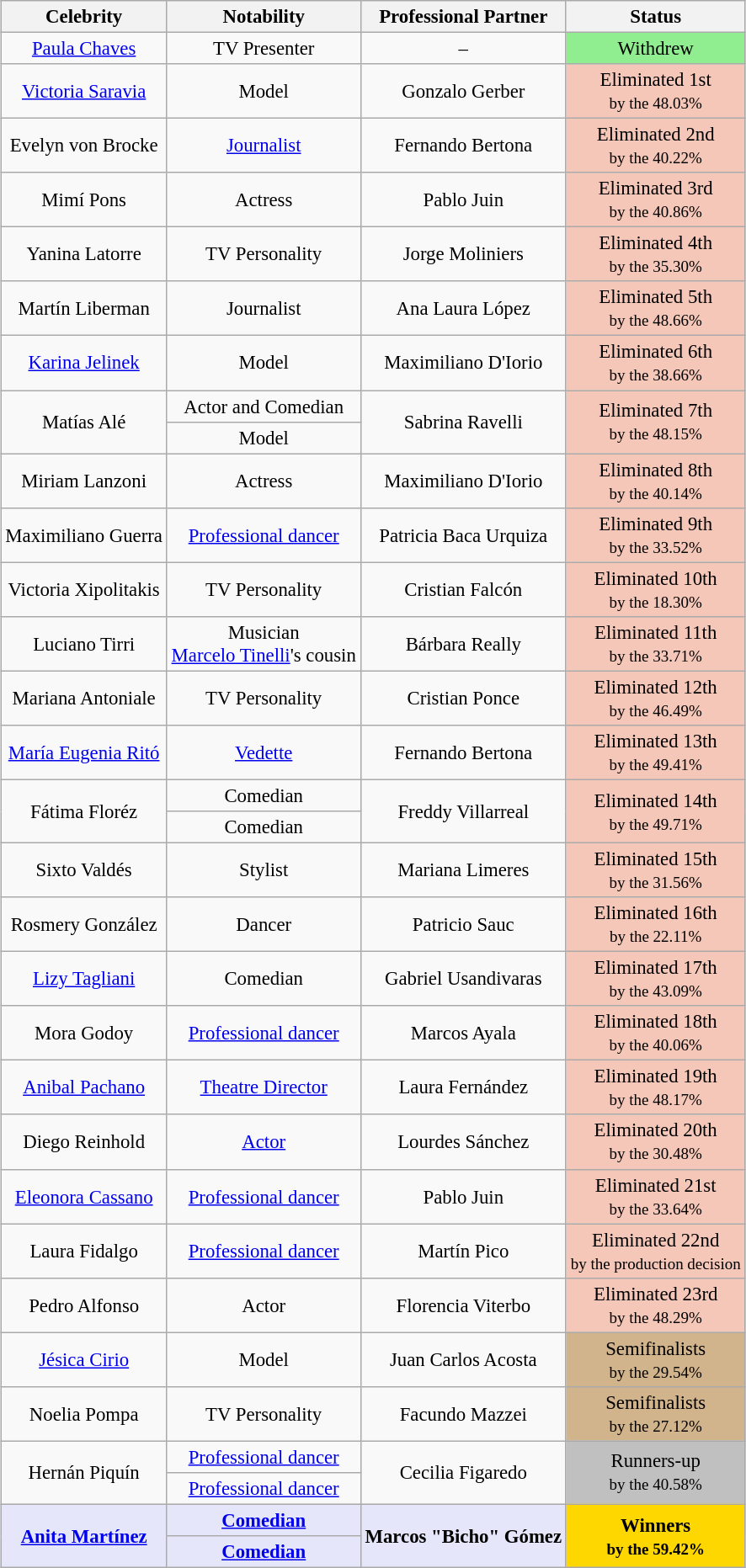<table class="wikitable sortable" style="margin:auto; font-size:95%; text-align:center;">
<tr>
<th>Celebrity</th>
<th>Notability</th>
<th>Professional Partner</th>
<th>Status</th>
</tr>
<tr>
<td><a href='#'>Paula Chaves</a></td>
<td>TV Presenter</td>
<td>–</td>
<td style="background:lightgreen;">Withdrew</td>
</tr>
<tr>
<td><a href='#'>Victoria Saravia</a></td>
<td>Model</td>
<td>Gonzalo Gerber</td>
<td style="background:#f4c7b8;">Eliminated 1st<br><small>by the 48.03%</small></td>
</tr>
<tr>
<td>Evelyn von Brocke</td>
<td><a href='#'>Journalist</a></td>
<td>Fernando Bertona</td>
<td style="background:#f4c7b8;">Eliminated 2nd<br><small>by the 40.22%</small></td>
</tr>
<tr>
<td>Mimí Pons</td>
<td>Actress</td>
<td>Pablo Juin</td>
<td style="background:#f4c7b8;">Eliminated 3rd<br><small>by the 40.86%</small></td>
</tr>
<tr>
<td>Yanina Latorre</td>
<td>TV Personality</td>
<td>Jorge Moliniers</td>
<td style="background:#f4c7b8;">Eliminated 4th<br><small>by the 35.30%</small></td>
</tr>
<tr>
<td>Martín Liberman</td>
<td>Journalist</td>
<td>Ana Laura López</td>
<td style="background:#f4c7b8;">Eliminated 5th<br><small>by the 48.66%</small></td>
</tr>
<tr>
<td><a href='#'>Karina Jelinek</a></td>
<td>Model</td>
<td>Maximiliano D'Iorio</td>
<td style="background:#f4c7b8;">Eliminated 6th<br><small>by the 38.66%</small></td>
</tr>
<tr>
<td rowspan=2>Matías Alé</td>
<td>Actor and Comedian</td>
<td rowspan=2>Sabrina Ravelli</td>
<td rowspan=2 style="background:#f4c7b8;">Eliminated 7th<br><small>by the 48.15%</small></td>
</tr>
<tr>
<td>Model</td>
</tr>
<tr>
<td>Miriam Lanzoni</td>
<td>Actress</td>
<td>Maximiliano D'Iorio</td>
<td style="background:#f4c7b8;">Eliminated 8th<br><small>by the 40.14%</small></td>
</tr>
<tr>
<td>Maximiliano Guerra</td>
<td><a href='#'>Professional dancer</a></td>
<td>Patricia Baca Urquiza</td>
<td style="background:#f4c7b8;">Eliminated 9th<br><small>by the 33.52%</small></td>
</tr>
<tr>
<td>Victoria Xipolitakis</td>
<td>TV Personality</td>
<td>Cristian Falcón</td>
<td style="background:#f4c7b8;">Eliminated 10th<br><small>by the 18.30%</small></td>
</tr>
<tr>
<td>Luciano Tirri</td>
<td>Musician<br><a href='#'>Marcelo Tinelli</a>'s cousin</td>
<td>Bárbara Really</td>
<td style="background:#f4c7b8;">Eliminated 11th<br><small>by the 33.71%</small></td>
</tr>
<tr>
<td>Mariana Antoniale</td>
<td>TV Personality</td>
<td>Cristian Ponce</td>
<td style="background:#f4c7b8;">Eliminated 12th<br><small>by the 46.49%</small></td>
</tr>
<tr>
<td><a href='#'>María Eugenia Ritó</a></td>
<td><a href='#'>Vedette</a></td>
<td>Fernando Bertona</td>
<td style="background:#f4c7b8;">Eliminated 13th<br><small>by the 49.41%</small></td>
</tr>
<tr>
<td rowspan=2>Fátima Floréz</td>
<td>Comedian</td>
<td rowspan=2>Freddy Villarreal</td>
<td rowspan=2 style="background:#f4c7b8;">Eliminated 14th<br><small>by the 49.71%</small></td>
</tr>
<tr>
<td>Comedian</td>
</tr>
<tr>
<td>Sixto Valdés</td>
<td>Stylist</td>
<td>Mariana Limeres</td>
<td style="background:#f4c7b8;">Eliminated 15th<br><small>by the 31.56%</small></td>
</tr>
<tr>
<td>Rosmery González</td>
<td>Dancer</td>
<td>Patricio Sauc</td>
<td style="background:#f4c7b8;">Eliminated 16th<br><small>by the 22.11%</small></td>
</tr>
<tr>
<td><a href='#'>Lizy Tagliani</a></td>
<td>Comedian</td>
<td>Gabriel Usandivaras</td>
<td style="background:#f4c7b8;">Eliminated 17th<br><small>by the 43.09%</small></td>
</tr>
<tr>
<td>Mora Godoy</td>
<td><a href='#'>Professional dancer</a></td>
<td>Marcos Ayala</td>
<td style="background:#f4c7b8;">Eliminated 18th<br><small>by the 40.06%</small></td>
</tr>
<tr>
<td><a href='#'>Anibal Pachano</a></td>
<td><a href='#'>Theatre Director</a></td>
<td>Laura Fernández</td>
<td style="background:#f4c7b8;">Eliminated 19th<br><small>by the 48.17%</small></td>
</tr>
<tr>
<td>Diego Reinhold</td>
<td><a href='#'>Actor</a></td>
<td>Lourdes Sánchez</td>
<td style="background:#f4c7b8;">Eliminated 20th<br><small>by the 30.48%</small></td>
</tr>
<tr>
<td><a href='#'>Eleonora Cassano</a></td>
<td><a href='#'>Professional dancer</a></td>
<td>Pablo Juin</td>
<td style="background:#f4c7b8;">Eliminated 21st<br><small>by the 33.64%</small></td>
</tr>
<tr>
<td>Laura Fidalgo</td>
<td><a href='#'>Professional dancer</a></td>
<td>Martín Pico</td>
<td style="background:#f4c7b8;">Eliminated 22nd<br><small>by the production decision</small></td>
</tr>
<tr>
<td>Pedro Alfonso</td>
<td>Actor</td>
<td>Florencia Viterbo</td>
<td style="background:#f4c7b8;">Eliminated 23rd<br><small>by the 48.29% </small></td>
</tr>
<tr>
<td><a href='#'>Jésica Cirio</a></td>
<td>Model</td>
<td>Juan Carlos Acosta</td>
<td style="background:tan;">Semifinalists<br><small>by the 29.54%</small></td>
</tr>
<tr>
<td>Noelia Pompa</td>
<td>TV Personality</td>
<td>Facundo Mazzei</td>
<td style="background:tan;">Semifinalists<br><small>by the 27.12%</small></td>
</tr>
<tr>
<td rowspan=2>Hernán Piquín</td>
<td><a href='#'>Professional dancer</a></td>
<td rowspan=2>Cecilia Figaredo</td>
<td style="background:silver;" rowspan=2>Runners-up<br><small>by the 40.58%</small></td>
</tr>
<tr>
<td><a href='#'>Professional dancer</a></td>
</tr>
<tr style="background:lavender;">
<td rowspan=2><strong><a href='#'>Anita Martínez</a></strong></td>
<td><strong><a href='#'>Comedian</a></strong></td>
<td rowspan=2><strong>Marcos "Bicho" Gómez</strong></td>
<td style="background:gold;" rowspan=2><strong>Winners<br><small>by the 59.42% </small></strong></td>
</tr>
<tr>
<td style="background:lavender;"><strong><a href='#'>Comedian</a></strong></td>
</tr>
</table>
